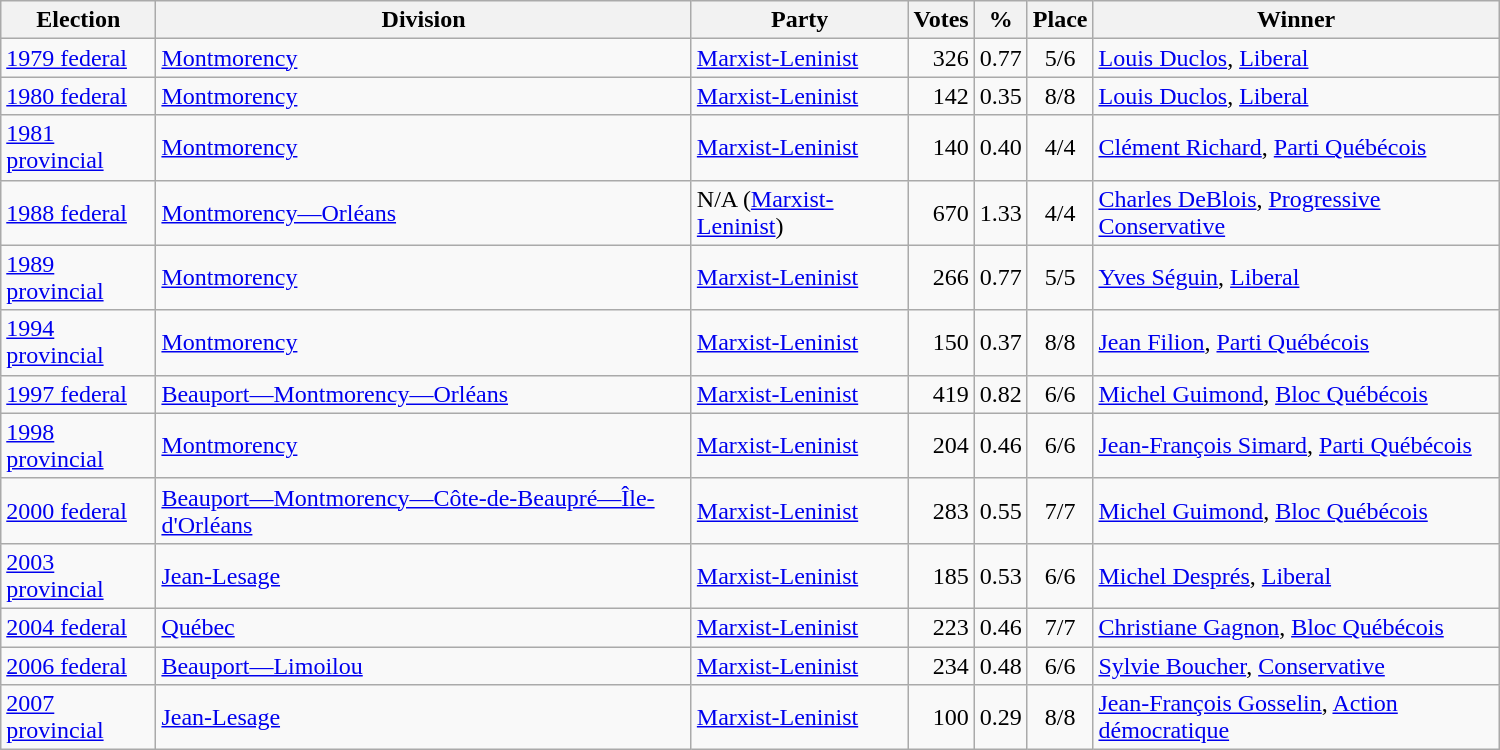<table class="wikitable" width="1000">
<tr>
<th align="left">Election</th>
<th align="left">Division</th>
<th align="left">Party</th>
<th align="right">Votes</th>
<th align="right">%</th>
<th align="center">Place</th>
<th align="center">Winner</th>
</tr>
<tr>
<td align="left"><a href='#'>1979 federal</a></td>
<td align="left"><a href='#'>Montmorency</a></td>
<td align="left"><a href='#'>Marxist-Leninist</a></td>
<td align="right">326</td>
<td align="right">0.77</td>
<td align="center">5/6</td>
<td align="left"><a href='#'>Louis Duclos</a>, <a href='#'>Liberal</a></td>
</tr>
<tr>
<td align="left"><a href='#'>1980 federal</a></td>
<td align="left"><a href='#'>Montmorency</a></td>
<td align="left"><a href='#'>Marxist-Leninist</a></td>
<td align="right">142</td>
<td align="right">0.35</td>
<td align="center">8/8</td>
<td align="left"><a href='#'>Louis Duclos</a>, <a href='#'>Liberal</a></td>
</tr>
<tr>
<td align="left"><a href='#'>1981 provincial</a></td>
<td align="left"><a href='#'>Montmorency</a></td>
<td align="left"><a href='#'>Marxist-Leninist</a></td>
<td align="right">140</td>
<td align="right">0.40</td>
<td align="center">4/4</td>
<td align="left"><a href='#'>Clément Richard</a>, <a href='#'>Parti Québécois</a></td>
</tr>
<tr>
<td align="left"><a href='#'>1988 federal</a></td>
<td align="left"><a href='#'>Montmorency—Orléans</a></td>
<td align="left">N/A (<a href='#'>Marxist-Leninist</a>)</td>
<td align="right">670</td>
<td align="right">1.33</td>
<td align="center">4/4</td>
<td align="left"><a href='#'>Charles DeBlois</a>, <a href='#'>Progressive Conservative</a></td>
</tr>
<tr>
<td align="left"><a href='#'>1989 provincial</a></td>
<td align="left"><a href='#'>Montmorency</a></td>
<td align="left"><a href='#'>Marxist-Leninist</a></td>
<td align="right">266</td>
<td align="right">0.77</td>
<td align="center">5/5</td>
<td align="left"><a href='#'>Yves Séguin</a>, <a href='#'>Liberal</a></td>
</tr>
<tr>
<td align="left"><a href='#'>1994 provincial</a></td>
<td align="left"><a href='#'>Montmorency</a></td>
<td align="left"><a href='#'>Marxist-Leninist</a></td>
<td align="right">150</td>
<td align="right">0.37</td>
<td align="center">8/8</td>
<td align="left"><a href='#'>Jean Filion</a>, <a href='#'>Parti Québécois</a></td>
</tr>
<tr>
<td align="left"><a href='#'>1997 federal</a></td>
<td align="left"><a href='#'>Beauport—Montmorency—Orléans</a></td>
<td align="left"><a href='#'>Marxist-Leninist</a></td>
<td align="right">419</td>
<td align="right">0.82</td>
<td align="center">6/6</td>
<td align="left"><a href='#'>Michel Guimond</a>, <a href='#'>Bloc Québécois</a></td>
</tr>
<tr>
<td align="left"><a href='#'>1998 provincial</a></td>
<td align="left"><a href='#'>Montmorency</a></td>
<td align="left"><a href='#'>Marxist-Leninist</a></td>
<td align="right">204</td>
<td align="right">0.46</td>
<td align="center">6/6</td>
<td align="left"><a href='#'>Jean-François Simard</a>, <a href='#'>Parti Québécois</a></td>
</tr>
<tr>
<td align="left"><a href='#'>2000 federal</a></td>
<td align="left"><a href='#'>Beauport—Montmorency—Côte-de-Beaupré—Île-d'Orléans</a></td>
<td align="left"><a href='#'>Marxist-Leninist</a></td>
<td align="right">283</td>
<td align="right">0.55</td>
<td align="center">7/7</td>
<td align="left"><a href='#'>Michel Guimond</a>, <a href='#'>Bloc Québécois</a></td>
</tr>
<tr>
<td align="left"><a href='#'>2003 provincial</a></td>
<td align="left"><a href='#'>Jean-Lesage</a></td>
<td align="left"><a href='#'>Marxist-Leninist</a></td>
<td align="right">185</td>
<td align="right">0.53</td>
<td align="center">6/6</td>
<td align="left"><a href='#'>Michel Després</a>, <a href='#'>Liberal</a></td>
</tr>
<tr>
<td align="left"><a href='#'>2004 federal</a></td>
<td align="left"><a href='#'>Québec</a></td>
<td align="left"><a href='#'>Marxist-Leninist</a></td>
<td align="right">223</td>
<td align="right">0.46</td>
<td align="center">7/7</td>
<td align="left"><a href='#'>Christiane Gagnon</a>, <a href='#'>Bloc Québécois</a></td>
</tr>
<tr>
<td align="left"><a href='#'>2006 federal</a></td>
<td align="left"><a href='#'>Beauport—Limoilou</a></td>
<td align="left"><a href='#'>Marxist-Leninist</a></td>
<td align="right">234</td>
<td align="right">0.48</td>
<td align="center">6/6</td>
<td align="left"><a href='#'>Sylvie Boucher</a>, <a href='#'>Conservative</a></td>
</tr>
<tr>
<td align="left"><a href='#'>2007 provincial</a></td>
<td align="left"><a href='#'>Jean-Lesage</a></td>
<td align="left"><a href='#'>Marxist-Leninist</a></td>
<td align="right">100</td>
<td align="right">0.29</td>
<td align="center">8/8</td>
<td align="left"><a href='#'>Jean-François Gosselin</a>, <a href='#'>Action démocratique</a></td>
</tr>
</table>
